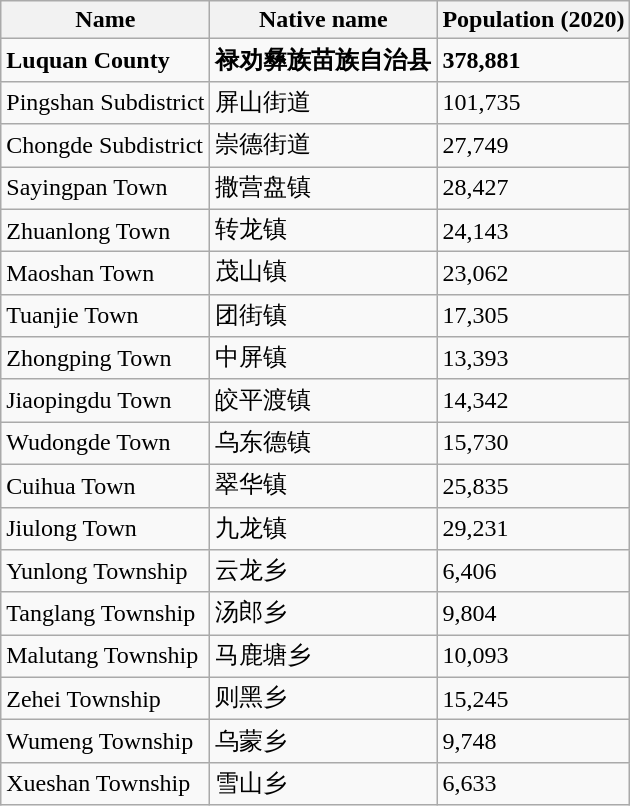<table class="wikitable">
<tr>
<th>Name</th>
<th>Native name</th>
<th>Population (2020)</th>
</tr>
<tr>
<td><strong>Luquan County</strong></td>
<td><strong>禄劝彝族苗族自治县</strong></td>
<td><strong>378,881</strong></td>
</tr>
<tr>
<td>Pingshan Subdistrict</td>
<td>屏山街道</td>
<td>101,735</td>
</tr>
<tr>
<td>Chongde Subdistrict</td>
<td>崇德街道</td>
<td>27,749</td>
</tr>
<tr>
<td>Sayingpan Town</td>
<td>撒营盘镇</td>
<td>28,427</td>
</tr>
<tr>
<td>Zhuanlong Town</td>
<td>转龙镇</td>
<td>24,143</td>
</tr>
<tr>
<td>Maoshan Town</td>
<td>茂山镇</td>
<td>23,062</td>
</tr>
<tr>
<td>Tuanjie Town</td>
<td>团街镇</td>
<td>17,305</td>
</tr>
<tr>
<td>Zhongping Town</td>
<td>中屏镇</td>
<td>13,393</td>
</tr>
<tr>
<td>Jiaopingdu Town</td>
<td>皎平渡镇</td>
<td>14,342</td>
</tr>
<tr>
<td>Wudongde Town</td>
<td>乌东德镇</td>
<td>15,730</td>
</tr>
<tr>
<td>Cuihua Town</td>
<td>翠华镇</td>
<td>25,835</td>
</tr>
<tr>
<td>Jiulong Town</td>
<td>九龙镇</td>
<td>29,231</td>
</tr>
<tr>
<td>Yunlong Township</td>
<td>云龙乡</td>
<td>6,406</td>
</tr>
<tr>
<td>Tanglang Township</td>
<td>汤郎乡</td>
<td>9,804</td>
</tr>
<tr>
<td>Malutang Township</td>
<td>马鹿塘乡</td>
<td>10,093</td>
</tr>
<tr>
<td>Zehei Township</td>
<td>则黑乡</td>
<td>15,245</td>
</tr>
<tr>
<td>Wumeng Township</td>
<td>乌蒙乡</td>
<td>9,748</td>
</tr>
<tr>
<td>Xueshan Township</td>
<td>雪山乡</td>
<td>6,633</td>
</tr>
</table>
